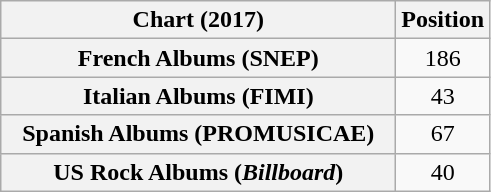<table class="wikitable sortable plainrowheaders" style="text-align:center">
<tr>
<th scope="col" style="width:16em;">Chart (2017)</th>
<th scope="col">Position</th>
</tr>
<tr>
<th scope="row">French Albums (SNEP)</th>
<td>186</td>
</tr>
<tr>
<th scope="row">Italian Albums (FIMI)</th>
<td>43</td>
</tr>
<tr>
<th scope="row">Spanish Albums (PROMUSICAE)</th>
<td>67</td>
</tr>
<tr>
<th scope="row">US Rock Albums (<em>Billboard</em>)</th>
<td>40</td>
</tr>
</table>
